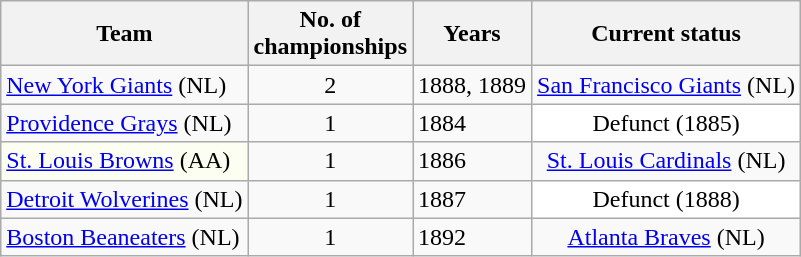<table class="wikitable" border="1" style="text-align:center">
<tr>
<th>Team</th>
<th>No. of <br>championships</th>
<th>Years</th>
<th>Current status</th>
</tr>
<tr>
<td align=left><a href='#'>New York Giants</a> (NL)</td>
<td>2</td>
<td align=left>1888, 1889</td>
<td><a href='#'>San Francisco Giants</a> (NL)</td>
</tr>
<tr>
<td align=left><a href='#'>Providence Grays</a> (NL)</td>
<td>1</td>
<td align=left>1884</td>
<td style="background:#ffffff">Defunct (1885)</td>
</tr>
<tr>
<td align=left style="background:#fdfef2"><a href='#'>St. Louis Browns</a> (AA)</td>
<td>1</td>
<td align=left>1886</td>
<td><a href='#'>St. Louis Cardinals</a> (NL)</td>
</tr>
<tr>
<td align=left><a href='#'>Detroit Wolverines</a> (NL)</td>
<td>1</td>
<td align=left>1887</td>
<td style="background:#ffffff">Defunct (1888)</td>
</tr>
<tr>
<td align=left><a href='#'>Boston Beaneaters</a> (NL)</td>
<td>1</td>
<td align=left>1892</td>
<td><a href='#'>Atlanta Braves</a> (NL)</td>
</tr>
</table>
